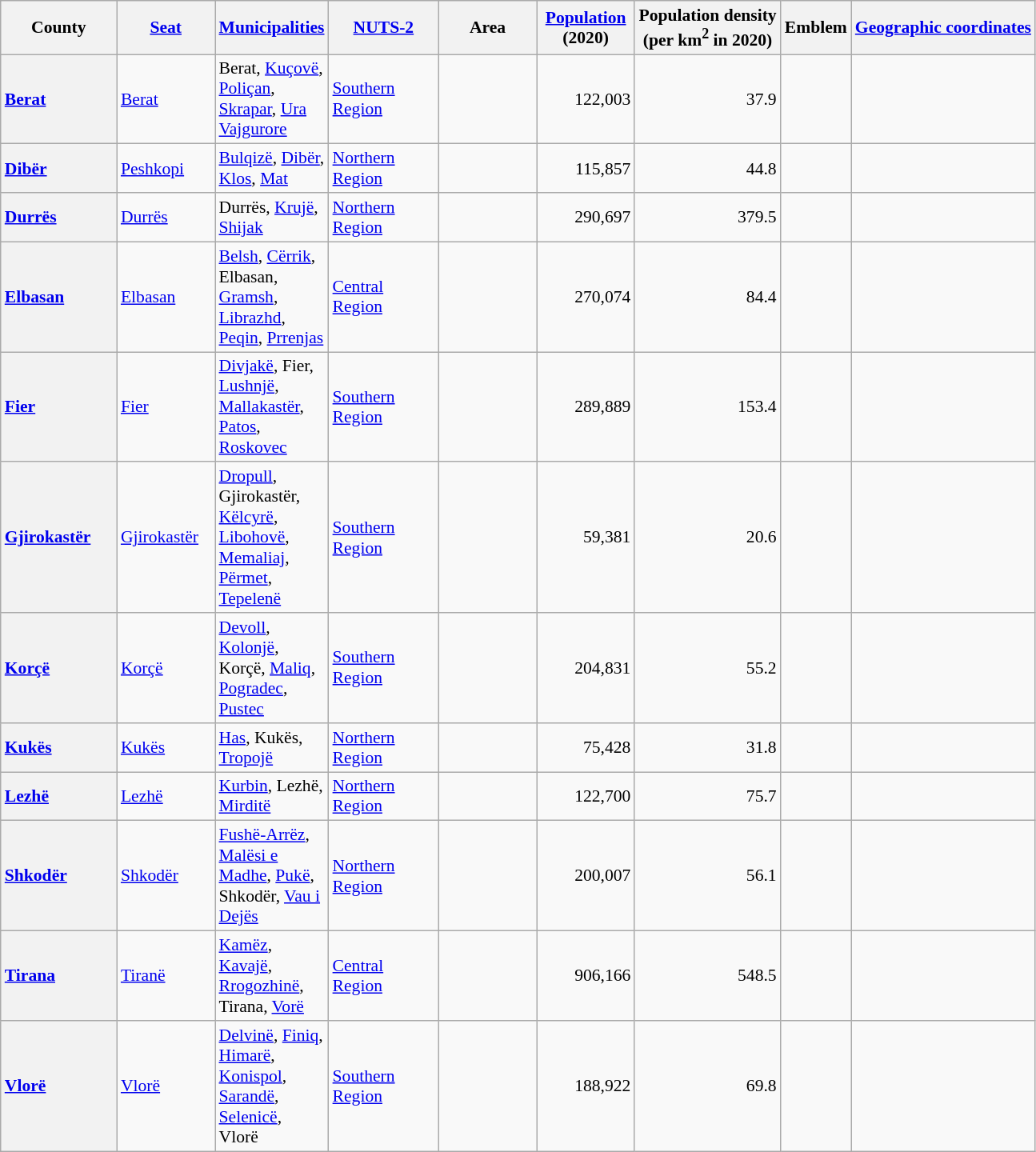<table class="sortable plainrowheaders wikitable" style="cellspacing=2px; text-align:left; font-size:90%;">
<tr style="font-size:100%; text-align:right;">
<th style="width:90px;" scope="col">County</th>
<th style="width:75px;" scope="col"><a href='#'>Seat</a></th>
<th style="width:75px;" scope="col"><a href='#'>Municipalities</a></th>
<th style="width:85px;" scope="col"><a href='#'>NUTS-2</a></th>
<th style="width:75px;" scope="col">Area</th>
<th style="width:75px;" scope="col"><a href='#'>Population</a> (2020)</th>
<th>Population density<br>(per km<sup>2</sup> in 2020)</th>
<th>Emblem</th>
<th><a href='#'>Geographic coordinates</a></th>
</tr>
<tr>
<th scope="row" style=text-align:left><a href='#'>Berat</a></th>
<td><a href='#'>Berat</a></td>
<td>Berat, <a href='#'>Kuçovë</a>, <a href='#'>Poliçan</a>, <a href='#'>Skrapar</a>, <a href='#'>Ura Vajgurore</a></td>
<td><a href='#'>Southern Region</a></td>
<td style="text-align:right"></td>
<td style="text-align:right">122,003</td>
<td style="text-align:right">37.9</td>
<td align="center"></td>
<td align=center></td>
</tr>
<tr>
<th scope="row" style=text-align:left><a href='#'>Dibër</a></th>
<td><a href='#'>Peshkopi</a></td>
<td><a href='#'>Bulqizë</a>, <a href='#'>Dibër</a>, <a href='#'>Klos</a>, <a href='#'>Mat</a></td>
<td><a href='#'>Northern Region</a></td>
<td style="text-align:right"></td>
<td style="text-align:right">115,857</td>
<td style="text-align:right">44.8</td>
<td align="center"></td>
<td align=center></td>
</tr>
<tr>
<th scope="row" style=text-align:left><a href='#'>Durrës</a></th>
<td><a href='#'>Durrës</a></td>
<td>Durrës, <a href='#'>Krujë</a>, <a href='#'>Shijak</a></td>
<td><a href='#'>Northern Region</a></td>
<td style="text-align:right"></td>
<td style="text-align:right">290,697</td>
<td style="text-align:right">379.5</td>
<td align="center"></td>
<td align=center></td>
</tr>
<tr>
<th scope="row" style=text-align:left><a href='#'>Elbasan</a></th>
<td><a href='#'>Elbasan</a></td>
<td><a href='#'>Belsh</a>, <a href='#'>Cërrik</a>, Elbasan, <a href='#'>Gramsh</a>, <a href='#'>Librazhd</a>, <a href='#'>Peqin</a>, <a href='#'>Prrenjas</a></td>
<td><a href='#'>Central Region</a></td>
<td style="text-align:right"></td>
<td style="text-align:right">270,074</td>
<td style="text-align:right">84.4</td>
<td align="center"></td>
<td align=center></td>
</tr>
<tr>
<th scope="row" style=text-align:left><a href='#'>Fier</a></th>
<td><a href='#'>Fier</a></td>
<td><a href='#'>Divjakë</a>, Fier, <a href='#'>Lushnjë</a>, <a href='#'>Mallakastër</a>, <a href='#'>Patos</a>, <a href='#'>Roskovec</a></td>
<td><a href='#'>Southern Region</a></td>
<td style="text-align:right"></td>
<td style="text-align:right">289,889</td>
<td style="text-align:right">153.4</td>
<td align="center"></td>
<td align=center></td>
</tr>
<tr>
<th scope="row" style=text-align:left><a href='#'>Gjirokastër</a></th>
<td><a href='#'>Gjirokastër</a></td>
<td><a href='#'>Dropull</a>, Gjirokastër, <a href='#'>Këlcyrë</a>, <a href='#'>Libohovë</a>, <a href='#'>Memaliaj</a>, <a href='#'>Përmet</a>, <a href='#'>Tepelenë</a></td>
<td><a href='#'>Southern Region</a></td>
<td style="text-align:right"></td>
<td style="text-align:right">59,381</td>
<td style="text-align:right">20.6</td>
<td align="center"></td>
<td align=center></td>
</tr>
<tr>
<th scope="row" style=text-align:left><a href='#'>Korçë</a></th>
<td><a href='#'>Korçë</a></td>
<td><a href='#'>Devoll</a>, <a href='#'>Kolonjë</a>, Korçë, <a href='#'>Maliq</a>, <a href='#'>Pogradec</a>, <a href='#'>Pustec</a></td>
<td><a href='#'>Southern Region</a></td>
<td style="text-align:right"></td>
<td style="text-align:right">204,831</td>
<td style="text-align:right">55.2</td>
<td align="center"></td>
<td align=center></td>
</tr>
<tr>
<th scope="row" style=text-align:left><a href='#'>Kukës</a></th>
<td><a href='#'>Kukës</a></td>
<td><a href='#'>Has</a>, Kukës, <a href='#'>Tropojë</a></td>
<td><a href='#'>Northern Region</a></td>
<td style="text-align:right"></td>
<td style="text-align:right">75,428</td>
<td style="text-align:right">31.8</td>
<td align="center"></td>
<td align=center></td>
</tr>
<tr>
<th scope="row" style=text-align:left><a href='#'>Lezhë</a></th>
<td><a href='#'>Lezhë</a></td>
<td><a href='#'>Kurbin</a>, Lezhë, <a href='#'>Mirditë</a></td>
<td><a href='#'>Northern Region</a></td>
<td style="text-align:right"></td>
<td style="text-align:right">122,700</td>
<td style="text-align:right">75.7</td>
<td align="center"></td>
<td align=center></td>
</tr>
<tr>
<th scope="row" style=text-align:left><a href='#'>Shkodër</a></th>
<td><a href='#'>Shkodër</a></td>
<td><a href='#'>Fushë-Arrëz</a>, <a href='#'>Malësi e Madhe</a>, <a href='#'>Pukë</a>, Shkodër, <a href='#'>Vau i Dejës</a></td>
<td><a href='#'>Northern Region</a></td>
<td style="text-align:right"></td>
<td style="text-align:right">200,007</td>
<td style="text-align:right">56.1</td>
<td align="center"></td>
<td align=center></td>
</tr>
<tr>
<th scope="row" style=text-align:left><a href='#'>Tirana</a></th>
<td><a href='#'>Tiranë</a></td>
<td><a href='#'>Kamëz</a>, <a href='#'>Kavajë</a>, <a href='#'>Rrogozhinë</a>, Tirana, <a href='#'>Vorë</a></td>
<td><a href='#'>Central Region</a></td>
<td style="text-align:right"></td>
<td style="text-align:right">906,166</td>
<td style="text-align:right">548.5</td>
<td align="center"></td>
<td align=center></td>
</tr>
<tr>
<th scope="row" style=text-align:left><a href='#'>Vlorë</a></th>
<td><a href='#'>Vlorë</a></td>
<td><a href='#'>Delvinë</a>, <a href='#'>Finiq</a>, <a href='#'>Himarë</a>, <a href='#'>Konispol</a>, <a href='#'>Sarandë</a>, <a href='#'>Selenicë</a>, Vlorë</td>
<td><a href='#'>Southern Region</a></td>
<td style="text-align:right"></td>
<td style="text-align:right">188,922</td>
<td style="text-align:right">69.8</td>
<td align="center"></td>
<td align=center></td>
</tr>
</table>
